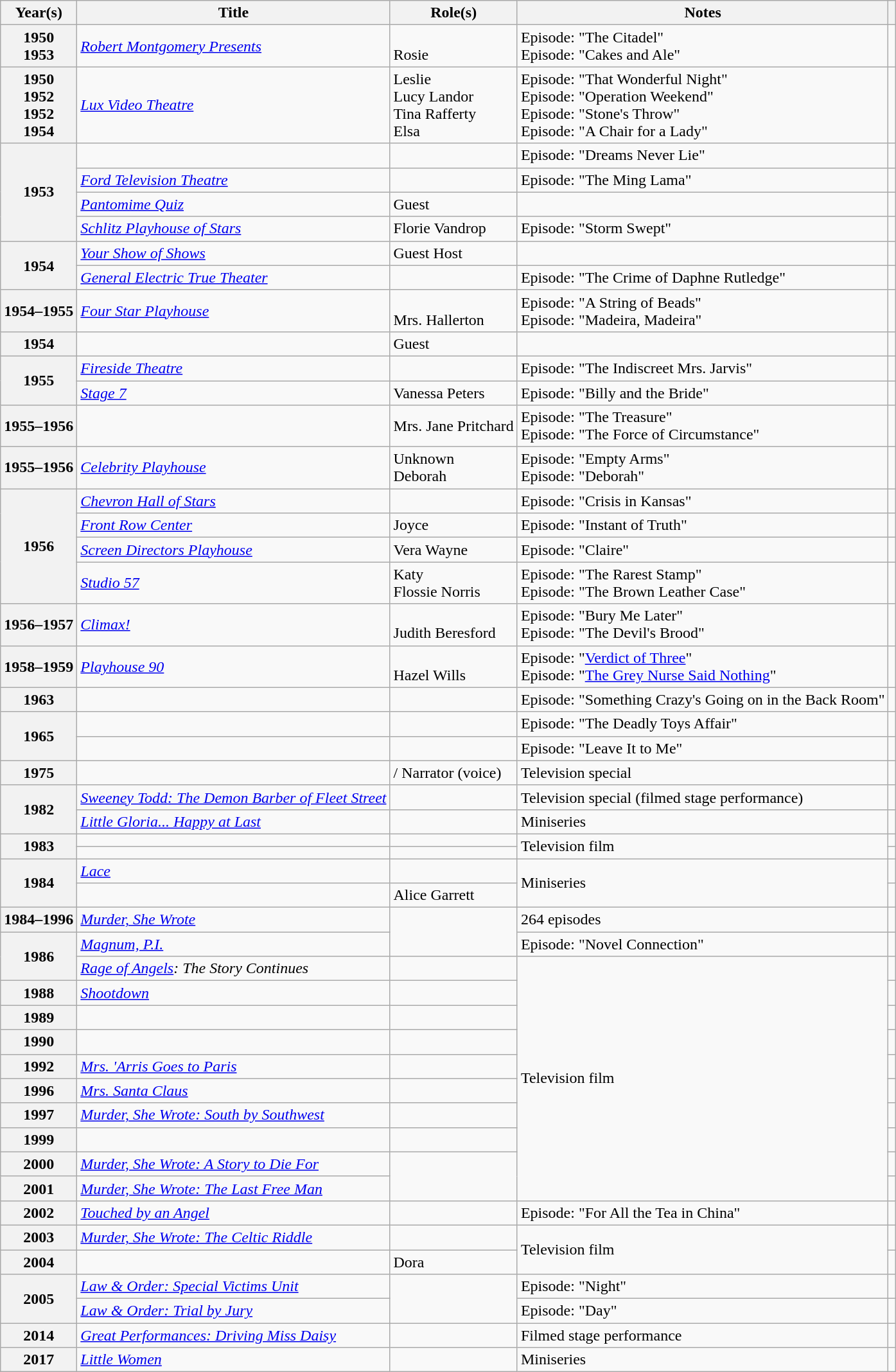<table class="wikitable plainrowheaders sortable">
<tr>
<th scope="col">Year(s)</th>
<th scope="col">Title</th>
<th scope="col">Role(s)</th>
<th scope="col" class="unsortable">Notes</th>
<th scope="col" class="unsortable"></th>
</tr>
<tr>
<th scope=row>1950<br>1953</th>
<td><em><a href='#'>Robert Montgomery Presents</a></em></td>
<td><br> Rosie</td>
<td>Episode: "The Citadel"<br>Episode: "Cakes and Ale"</td>
<td style="text-align:center;"><br></td>
</tr>
<tr>
<th scope=row>1950<br>1952<br>1952<br>1954</th>
<td><em><a href='#'>Lux Video Theatre</a></em></td>
<td>Leslie<br>Lucy Landor<br>Tina Rafferty<br>Elsa</td>
<td>Episode: "That Wonderful Night"<br>Episode: "Operation Weekend"<br>Episode: "Stone's Throw"<br>Episode: "A Chair for a Lady"</td>
<td style="text-align:center;"><br><br></td>
</tr>
<tr>
<th rowspan="4" scope="row">1953</th>
<td><em></em></td>
<td></td>
<td>Episode: "Dreams Never Lie"</td>
<td style="text-align:center;"><br></td>
</tr>
<tr>
<td><em><a href='#'>Ford Television Theatre</a></em></td>
<td></td>
<td>Episode: "The Ming Lama"</td>
<td style="text-align:center;"></td>
</tr>
<tr>
<td><em><a href='#'>Pantomime Quiz</a></em></td>
<td>Guest</td>
<td></td>
<td style="text-align:center;"></td>
</tr>
<tr>
<td><em><a href='#'>Schlitz Playhouse of Stars</a></em></td>
<td>Florie Vandrop</td>
<td>Episode: "Storm Swept"</td>
<td style="text-align:center;"></td>
</tr>
<tr>
<th rowspan="2" scope="row">1954</th>
<td><em><a href='#'>Your Show of Shows</a></em></td>
<td>Guest Host</td>
<td></td>
<td style="text-align:center;"></td>
</tr>
<tr>
<td><em><a href='#'>General Electric True Theater</a></em></td>
<td></td>
<td>Episode: "The Crime of Daphne Rutledge"</td>
<td style="text-align:center;"></td>
</tr>
<tr>
<th scope=row>1954–1955</th>
<td><em><a href='#'>Four Star Playhouse</a></em></td>
<td><br>Mrs. Hallerton</td>
<td>Episode: "A String of Beads"<br> Episode: "Madeira, Madeira"<br></td>
<td style="text-align:center;"><br><br></td>
</tr>
<tr>
<th scope=row>1954</th>
<td><em></em></td>
<td>Guest</td>
<td></td>
<td style="text-align:center;"></td>
</tr>
<tr>
<th rowspan="2" scope="row">1955</th>
<td><em><a href='#'>Fireside Theatre</a></em></td>
<td></td>
<td>Episode: "The Indiscreet Mrs. Jarvis"</td>
<td style="text-align:center;"></td>
</tr>
<tr>
<td><em><a href='#'>Stage 7</a></em></td>
<td>Vanessa Peters</td>
<td>Episode: "Billy and the Bride"</td>
<td style="text-align:center;"></td>
</tr>
<tr>
<th scope=row>1955–1956</th>
<td><em></em></td>
<td>Mrs. Jane Pritchard</td>
<td>Episode: "The Treasure"<br>Episode: "The Force of Circumstance"</td>
<td style="text-align:center;"><br></td>
</tr>
<tr>
<th scope=row>1955–1956</th>
<td><em><a href='#'>Celebrity Playhouse</a></em></td>
<td>Unknown<br>Deborah</td>
<td>Episode: "Empty Arms"<br>Episode: "Deborah"</td>
<td style="text-align:center;"><br></td>
</tr>
<tr>
<th rowspan="4" scope="row">1956</th>
<td><em><a href='#'>Chevron Hall of Stars</a></em></td>
<td></td>
<td>Episode: "Crisis in Kansas"</td>
<td style="text-align:center;"></td>
</tr>
<tr>
<td><em><a href='#'>Front Row Center</a></em></td>
<td>Joyce</td>
<td>Episode: "Instant of Truth"</td>
<td style="text-align:center;"></td>
</tr>
<tr>
<td><em><a href='#'>Screen Directors Playhouse</a></em></td>
<td>Vera Wayne</td>
<td>Episode: "Claire"</td>
<td style="text-align:center;"></td>
</tr>
<tr>
<td><em><a href='#'>Studio 57</a></em></td>
<td>Katy<br>Flossie Norris</td>
<td>Episode: "The Rarest Stamp"<br>Episode: "The Brown Leather Case"</td>
<td style="text-align:center;"><br></td>
</tr>
<tr>
<th scope=row>1956–1957</th>
<td><em><a href='#'>Climax!</a></em></td>
<td><br>Judith Beresford</td>
<td>Episode: "Bury Me Later"<br>Episode: "The Devil's Brood"</td>
<td style="text-align:center;"><br></td>
</tr>
<tr>
<th scope=row>1958–1959</th>
<td><em><a href='#'>Playhouse 90</a></em></td>
<td><br>Hazel Wills</td>
<td>Episode: "<a href='#'>Verdict of Three</a>"<br>Episode: "<a href='#'>The Grey Nurse Said Nothing</a>"</td>
<td style="text-align:center;"><br></td>
</tr>
<tr>
<th scope=row>1963</th>
<td><em></em></td>
<td></td>
<td>Episode: "Something Crazy's Going on in the Back Room"</td>
<td style="text-align:center;"></td>
</tr>
<tr>
<th rowspan="2" scope="row">1965</th>
<td><em></em></td>
<td></td>
<td>Episode: "The Deadly Toys Affair"</td>
<td style="text-align:center;"></td>
</tr>
<tr>
<td><em></em></td>
<td></td>
<td>Episode: "Leave It to Me"</td>
<td style="text-align:center;"></td>
</tr>
<tr>
<th scope=row>1975</th>
<td><em></em></td>
<td> / Narrator (voice)</td>
<td>Television special</td>
<td style="text-align:center;"></td>
</tr>
<tr>
<th rowspan="2" scope="row">1982</th>
<td><em><a href='#'>Sweeney Todd: The Demon Barber of Fleet Street</a></em></td>
<td></td>
<td>Television special (filmed stage performance)</td>
<td style="text-align:center;"></td>
</tr>
<tr>
<td><em><a href='#'>Little Gloria... Happy at Last</a></em></td>
<td></td>
<td>Miniseries</td>
<td style="text-align:center;"></td>
</tr>
<tr>
<th rowspan="2" scope="row">1983</th>
<td><em></em></td>
<td></td>
<td rowspan="2">Television film</td>
<td style="text-align:center;"></td>
</tr>
<tr>
<td><em></em></td>
<td></td>
<td style="text-align:center;"></td>
</tr>
<tr>
<th rowspan="2" scope="row">1984</th>
<td><em><a href='#'>Lace</a></em></td>
<td></td>
<td rowspan="2">Miniseries</td>
<td style="text-align:center;"></td>
</tr>
<tr>
<td><em></em></td>
<td>Alice Garrett</td>
<td style="text-align:center;"></td>
</tr>
<tr>
<th scope=row>1984–1996</th>
<td><em><a href='#'>Murder, She Wrote</a></em></td>
<td rowspan="2"></td>
<td>264 episodes</td>
<td style="text-align:center;"></td>
</tr>
<tr>
<th rowspan="2" scope="row">1986</th>
<td><em><a href='#'>Magnum, P.I.</a></em></td>
<td>Episode: "Novel Connection"</td>
<td style="text-align:center;"></td>
</tr>
<tr>
<td><em><a href='#'>Rage of Angels</a>: The Story Continues</em></td>
<td></td>
<td rowspan="10">Television film</td>
<td style="text-align:center;"></td>
</tr>
<tr>
<th scope=row>1988</th>
<td><em><a href='#'>Shootdown</a></em></td>
<td></td>
<td style="text-align:center;"></td>
</tr>
<tr>
<th scope=row>1989</th>
<td><em></em></td>
<td></td>
<td style="text-align:center;"></td>
</tr>
<tr>
<th scope=row>1990</th>
<td><em></em></td>
<td></td>
<td style="text-align:center;"></td>
</tr>
<tr>
<th scope=row>1992</th>
<td><em><a href='#'>Mrs. 'Arris Goes to Paris</a></em></td>
<td></td>
<td style="text-align:center;"></td>
</tr>
<tr>
<th scope=row>1996</th>
<td><em><a href='#'>Mrs. Santa Claus</a></em></td>
<td></td>
<td style="text-align:center;"></td>
</tr>
<tr>
<th scope=row>1997</th>
<td><em><a href='#'>Murder, She Wrote: South by Southwest</a></em></td>
<td></td>
<td style="text-align:center;"></td>
</tr>
<tr>
<th scope=row>1999</th>
<td><em></em></td>
<td></td>
<td style="text-align:center;"></td>
</tr>
<tr>
<th scope=row>2000</th>
<td><em><a href='#'>Murder, She Wrote: A Story to Die For</a></em></td>
<td rowspan="2"></td>
<td style="text-align:center;"></td>
</tr>
<tr>
<th scope=row>2001</th>
<td><em><a href='#'>Murder, She Wrote: The Last Free Man</a></em></td>
<td style="text-align:center;"></td>
</tr>
<tr>
<th scope=row>2002</th>
<td><em><a href='#'>Touched by an Angel</a></em></td>
<td></td>
<td>Episode: "For All the Tea in China"</td>
<td style="text-align:center;"></td>
</tr>
<tr>
<th scope=row>2003</th>
<td><em><a href='#'>Murder, She Wrote: The Celtic Riddle</a></em></td>
<td></td>
<td rowspan="2">Television film</td>
<td style="text-align:center;"></td>
</tr>
<tr>
<th scope=row>2004</th>
<td><em></em></td>
<td>Dora</td>
<td style="text-align:center;"></td>
</tr>
<tr>
<th rowspan="2" scope="row">2005</th>
<td><em><a href='#'>Law & Order: Special Victims Unit</a></em></td>
<td rowspan="2"></td>
<td>Episode: "Night"</td>
<td style="text-align:center;"></td>
</tr>
<tr>
<td><em><a href='#'>Law & Order: Trial by Jury</a></em></td>
<td>Episode: "Day"</td>
<td style="text-align:center;"></td>
</tr>
<tr>
<th scope=row>2014</th>
<td><em><a href='#'>Great Performances: Driving Miss Daisy</a></em></td>
<td></td>
<td>Filmed stage performance</td>
<td style="text-align:center;"><br></td>
</tr>
<tr>
<th scope=row>2017</th>
<td><em><a href='#'>Little Women</a></em></td>
<td></td>
<td>Miniseries</td>
<td style="text-align:center;"></td>
</tr>
</table>
